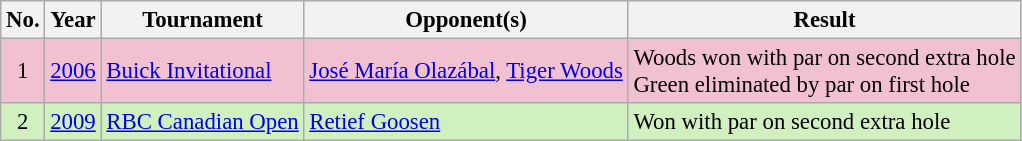<table class="wikitable" style="font-size:95%;">
<tr>
<th>No.</th>
<th>Year</th>
<th>Tournament</th>
<th>Opponent(s)</th>
<th>Result</th>
</tr>
<tr style="background:#F2C1D1;">
<td align=center>1</td>
<td><a href='#'>2006</a></td>
<td><a href='#'>Buick Invitational</a></td>
<td> <a href='#'>José María Olazábal</a>,  <a href='#'>Tiger Woods</a></td>
<td>Woods won with par on second extra hole<br>Green eliminated by par on first hole</td>
</tr>
<tr style="background:#D0F0C0;">
<td align=center>2</td>
<td><a href='#'>2009</a></td>
<td><a href='#'>RBC Canadian Open</a></td>
<td> <a href='#'>Retief Goosen</a></td>
<td>Won with par on second extra hole</td>
</tr>
</table>
